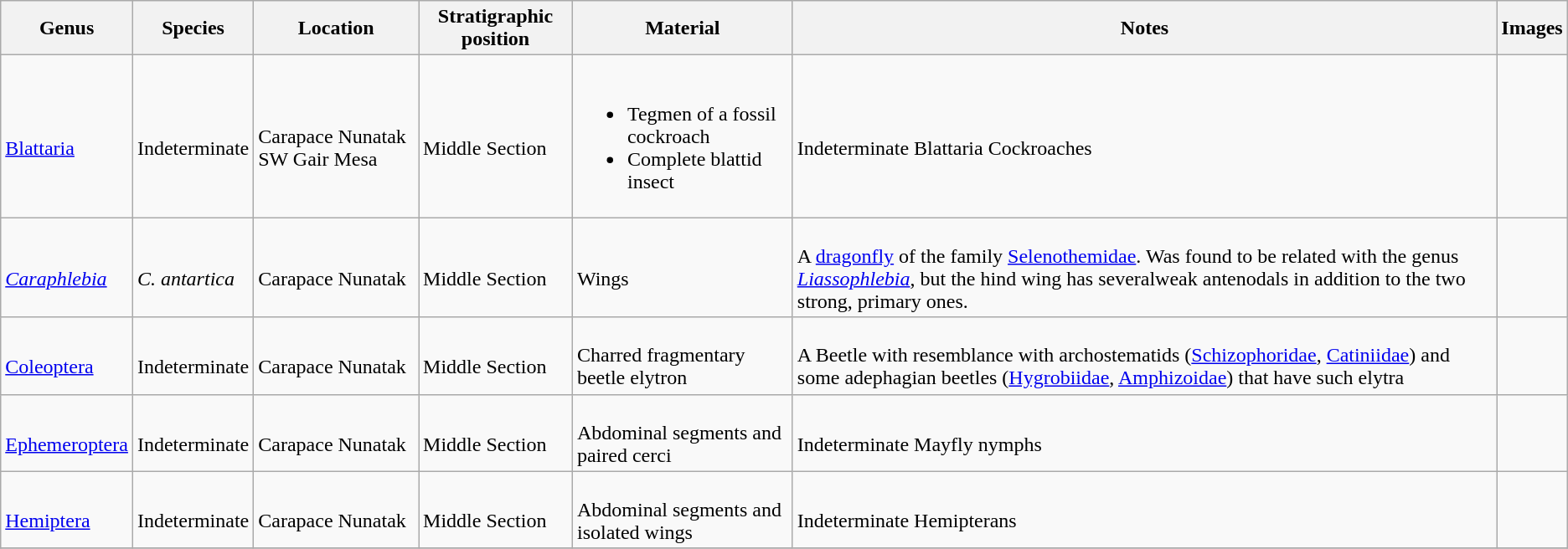<table class="wikitable sortable">
<tr>
<th>Genus</th>
<th>Species</th>
<th>Location</th>
<th>Stratigraphic position</th>
<th>Material</th>
<th>Notes</th>
<th>Images</th>
</tr>
<tr>
<td><br><a href='#'>Blattaria</a></td>
<td><br>Indeterminate</td>
<td><br>Carapace Nunatak
SW Gair Mesa</td>
<td><br>Middle Section</td>
<td><br><ul><li>Tegmen of a fossil cockroach</li><li>Complete blattid insect</li></ul></td>
<td><br>Indeterminate Blattaria Cockroaches</td>
<td></td>
</tr>
<tr>
<td><br><em><a href='#'>Caraphlebia</a></em></td>
<td><br><em>C. antartica</em></td>
<td><br>Carapace Nunatak</td>
<td><br>Middle Section</td>
<td><br>Wings</td>
<td><br>A <a href='#'>dragonfly</a> of the family <a href='#'>Selenothemidae</a>. Was found to be related with the genus <em><a href='#'>Liassophlebia</a></em>, but the hind wing has severalweak antenodals in addition to the two strong, primary ones.</td>
<td></td>
</tr>
<tr>
<td><br><a href='#'>Coleoptera</a></td>
<td><br>Indeterminate</td>
<td><br>Carapace Nunatak</td>
<td><br>Middle Section</td>
<td><br>Charred fragmentary beetle elytron</td>
<td><br>A Beetle with resemblance with archostematids (<a href='#'>Schizophoridae</a>, <a href='#'>Catiniidae</a>) and some adephagian beetles (<a href='#'>Hygrobiidae</a>, <a href='#'>Amphizoidae</a>) that have such elytra</td>
<td></td>
</tr>
<tr>
<td><br><a href='#'>Ephemeroptera</a></td>
<td><br>Indeterminate</td>
<td><br>Carapace Nunatak</td>
<td><br>Middle Section</td>
<td><br>Abdominal segments and paired cerci</td>
<td><br>Indeterminate Mayfly nymphs</td>
<td><br></td>
</tr>
<tr>
<td><br><a href='#'>Hemiptera</a></td>
<td><br>Indeterminate</td>
<td><br>Carapace Nunatak</td>
<td><br>Middle Section</td>
<td><br>Abdominal segments and isolated wings</td>
<td><br>Indeterminate Hemipterans</td>
<td></td>
</tr>
<tr>
</tr>
</table>
